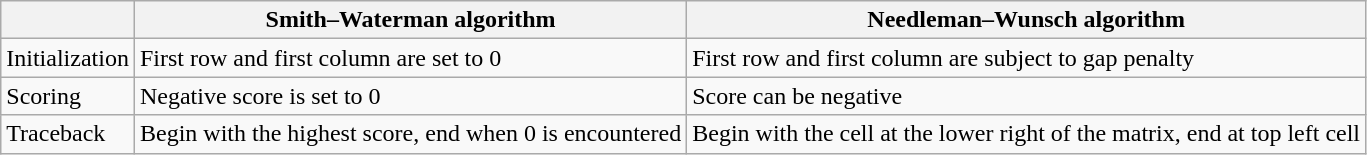<table class="wikitable">
<tr>
<th></th>
<th>Smith–Waterman algorithm</th>
<th>Needleman–Wunsch algorithm</th>
</tr>
<tr>
<td>Initialization</td>
<td>First row and first column are set to 0</td>
<td>First row and first column are subject to gap penalty</td>
</tr>
<tr>
<td>Scoring</td>
<td>Negative score is set to 0</td>
<td>Score can be negative</td>
</tr>
<tr>
<td>Traceback</td>
<td>Begin with the highest score, end when 0 is encountered</td>
<td>Begin with the cell at the lower right of the matrix, end at top left cell</td>
</tr>
</table>
